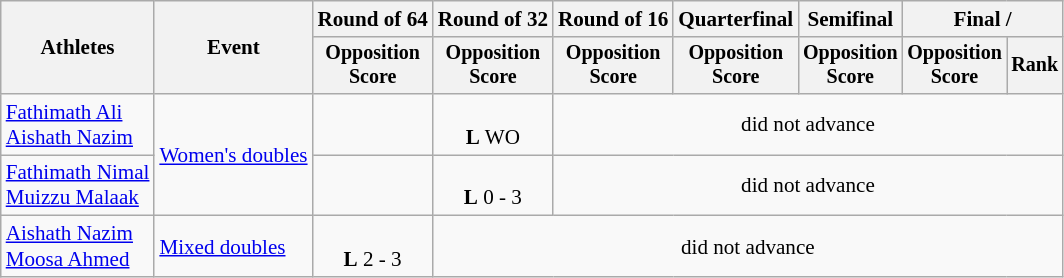<table class=wikitable style=font-size:88%;text-align:center>
<tr>
<th rowspan=2>Athletes</th>
<th rowspan=2>Event</th>
<th>Round of 64</th>
<th>Round of 32</th>
<th>Round of 16</th>
<th>Quarterfinal</th>
<th>Semifinal</th>
<th colspan=2>Final / </th>
</tr>
<tr style=font-size:95%>
<th>Opposition<br>Score</th>
<th>Opposition<br>Score</th>
<th>Opposition<br>Score</th>
<th>Opposition<br>Score</th>
<th>Opposition<br>Score</th>
<th>Opposition<br>Score</th>
<th>Rank</th>
</tr>
<tr>
<td align=left><a href='#'>Fathimath Ali</a><br><a href='#'>Aishath Nazim</a></td>
<td align=left rowspan=2><a href='#'>Women's doubles</a></td>
<td></td>
<td><br><strong>L</strong> WO</td>
<td colspan=5>did not advance</td>
</tr>
<tr>
<td align=left><a href='#'>Fathimath Nimal</a><br><a href='#'>Muizzu Malaak</a></td>
<td></td>
<td><br><strong>L</strong> 0 - 3</td>
<td colspan=5>did not advance</td>
</tr>
<tr>
<td align=left><a href='#'>Aishath Nazim</a><br><a href='#'>Moosa Ahmed</a></td>
<td align=left><a href='#'>Mixed doubles</a></td>
<td><br><strong>L</strong> 2 - 3</td>
<td colspan=6>did not advance</td>
</tr>
</table>
